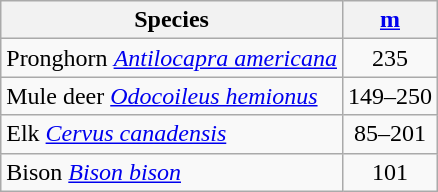<table class="wikitable">
<tr>
<th>Species</th>
<th><a href='#'>m</a></th>
</tr>
<tr>
<td>Pronghorn <em><a href='#'>Antilocapra americana</a></em></td>
<td align=center>235</td>
</tr>
<tr>
<td>Mule deer <em><a href='#'>Odocoileus hemionus</a></em></td>
<td align=center>149–250</td>
</tr>
<tr>
<td>Elk <em><a href='#'>Cervus canadensis</a></em></td>
<td align=center>85–201</td>
</tr>
<tr>
<td>Bison <em><a href='#'>Bison bison</a></em></td>
<td align=center>101</td>
</tr>
</table>
